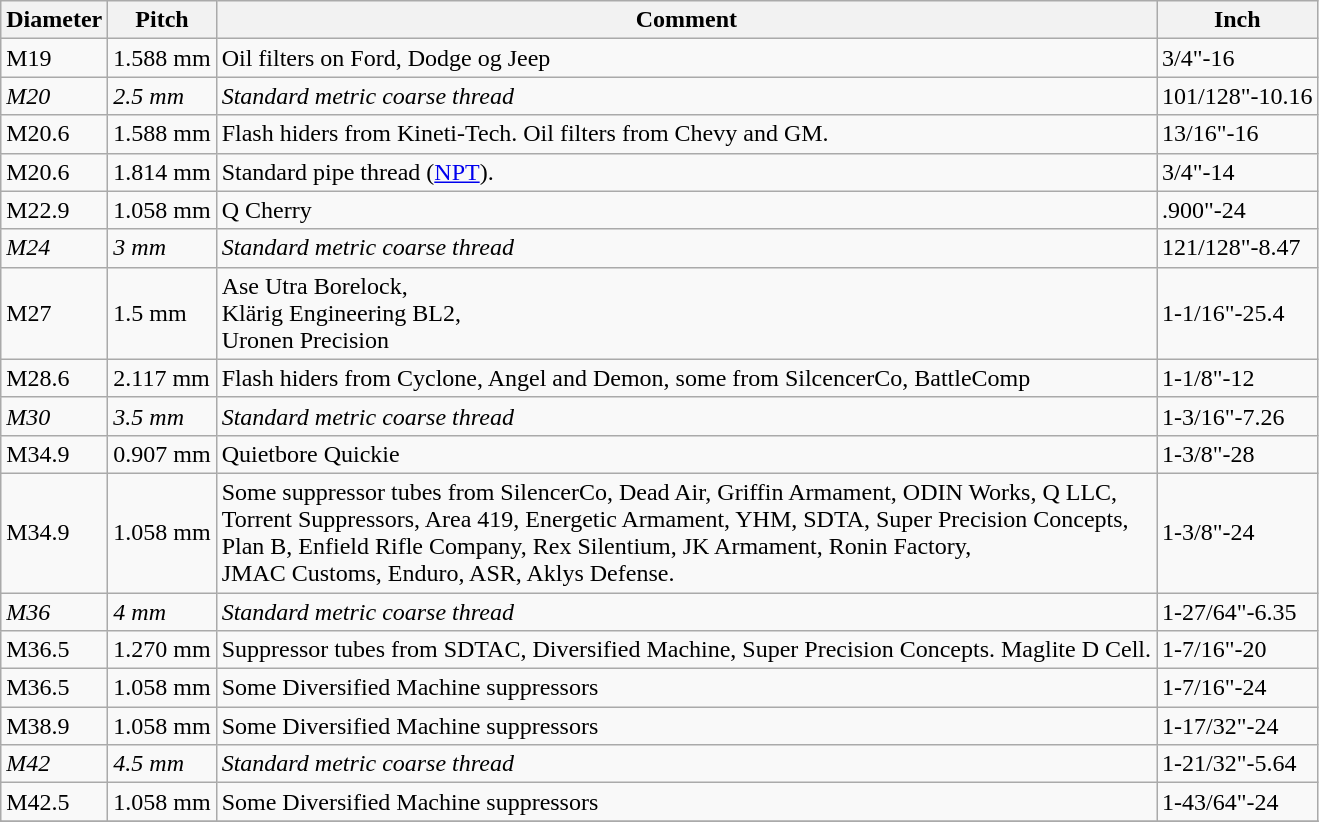<table class="wikitable sortable" style="text-align: left;">
<tr>
<th>Diameter</th>
<th>Pitch</th>
<th>Comment</th>
<th>Inch</th>
</tr>
<tr>
<td>M19</td>
<td>1.588 mm</td>
<td>Oil filters on Ford, Dodge og Jeep</td>
<td>3/4"-16</td>
</tr>
<tr>
<td><em>M20</em></td>
<td><em>2.5 mm</em></td>
<td><em>Standard metric coarse thread</em></td>
<td>101/128"-10.16</td>
</tr>
<tr>
<td>M20.6</td>
<td>1.588 mm</td>
<td>Flash hiders from Kineti-Tech. Oil filters from Chevy and GM.</td>
<td>13/16"-16</td>
</tr>
<tr>
<td>M20.6</td>
<td>1.814 mm</td>
<td>Standard pipe thread (<a href='#'>NPT</a>).</td>
<td>3/4"-14</td>
</tr>
<tr>
<td>M22.9</td>
<td>1.058 mm</td>
<td>Q Cherry</td>
<td>.900"-24</td>
</tr>
<tr>
<td><em>M24</em></td>
<td><em>3 mm</em></td>
<td><em>Standard metric coarse thread</em></td>
<td>121/128"-8.47</td>
</tr>
<tr>
<td>M27</td>
<td>1.5 mm</td>
<td>Ase Utra Borelock,<br> Klärig Engineering BL2,<br> Uronen Precision</td>
<td>1-1/16"-25.4</td>
</tr>
<tr>
<td>M28.6</td>
<td>2.117 mm</td>
<td>Flash hiders from Cyclone, Angel and Demon, some from SilcencerCo, BattleComp</td>
<td>1-1/8"-12</td>
</tr>
<tr>
<td><em>M30</em></td>
<td><em>3.5 mm</em></td>
<td><em>Standard metric coarse thread</em></td>
<td>1-3/16"-7.26</td>
</tr>
<tr>
<td>M34.9</td>
<td>0.907 mm</td>
<td>Quietbore Quickie</td>
<td>1-3/8"-28</td>
</tr>
<tr>
<td>M34.9</td>
<td>1.058 mm</td>
<td>Some suppressor tubes from SilencerCo, Dead Air, Griffin Armament, ODIN Works, Q LLC,<br> Torrent Suppressors, Area 419, Energetic Armament, YHM, SDTA, Super Precision Concepts,<br> Plan B, Enfield Rifle Company, Rex Silentium, JK Armament, Ronin Factory,<br> JMAC Customs, Enduro, ASR, Aklys Defense.</td>
<td>1-3/8"-24</td>
</tr>
<tr>
<td><em>M36</em></td>
<td><em>4 mm</em></td>
<td><em>Standard metric coarse thread</em></td>
<td>1-27/64"-6.35</td>
</tr>
<tr>
<td>M36.5</td>
<td>1.270 mm</td>
<td>Suppressor tubes from SDTAC, Diversified Machine, Super Precision Concepts. Maglite D Cell.</td>
<td>1-7/16"-20</td>
</tr>
<tr>
<td>M36.5</td>
<td>1.058 mm</td>
<td>Some Diversified Machine suppressors</td>
<td>1-7/16"-24</td>
</tr>
<tr>
<td>M38.9</td>
<td>1.058 mm</td>
<td>Some Diversified Machine suppressors</td>
<td>1-17/32"-24</td>
</tr>
<tr>
<td><em>M42</em></td>
<td><em>4.5 mm</em></td>
<td><em>Standard metric coarse thread</em></td>
<td>1-21/32"-5.64</td>
</tr>
<tr>
<td>M42.5</td>
<td>1.058 mm</td>
<td>Some Diversified Machine suppressors</td>
<td>1-43/64"-24</td>
</tr>
<tr>
</tr>
<tr>
</tr>
</table>
